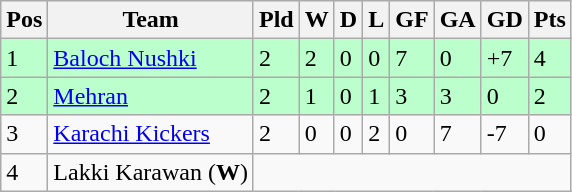<table class="wikitable">
<tr>
<th>Pos</th>
<th>Team</th>
<th>Pld</th>
<th>W</th>
<th>D</th>
<th>L</th>
<th>GF</th>
<th>GA</th>
<th>GD</th>
<th>Pts</th>
</tr>
<tr style="background:#bfc">
<td>1</td>
<td><a href='#'>Baloch Nushki</a></td>
<td>2</td>
<td>2</td>
<td>0</td>
<td>0</td>
<td>7</td>
<td>0</td>
<td>+7</td>
<td>4</td>
</tr>
<tr style="background:#bfc">
<td>2</td>
<td><a href='#'>Mehran</a></td>
<td>2</td>
<td>1</td>
<td>0</td>
<td>1</td>
<td>3</td>
<td>3</td>
<td>0</td>
<td>2</td>
</tr>
<tr>
<td>3</td>
<td><a href='#'>Karachi Kickers</a></td>
<td>2</td>
<td>0</td>
<td>0</td>
<td>2</td>
<td>0</td>
<td>7</td>
<td>-7</td>
<td>0</td>
</tr>
<tr>
<td>4</td>
<td>Lakki Karawan (<strong>W</strong>)</td>
<td colspan="8"></td>
</tr>
</table>
